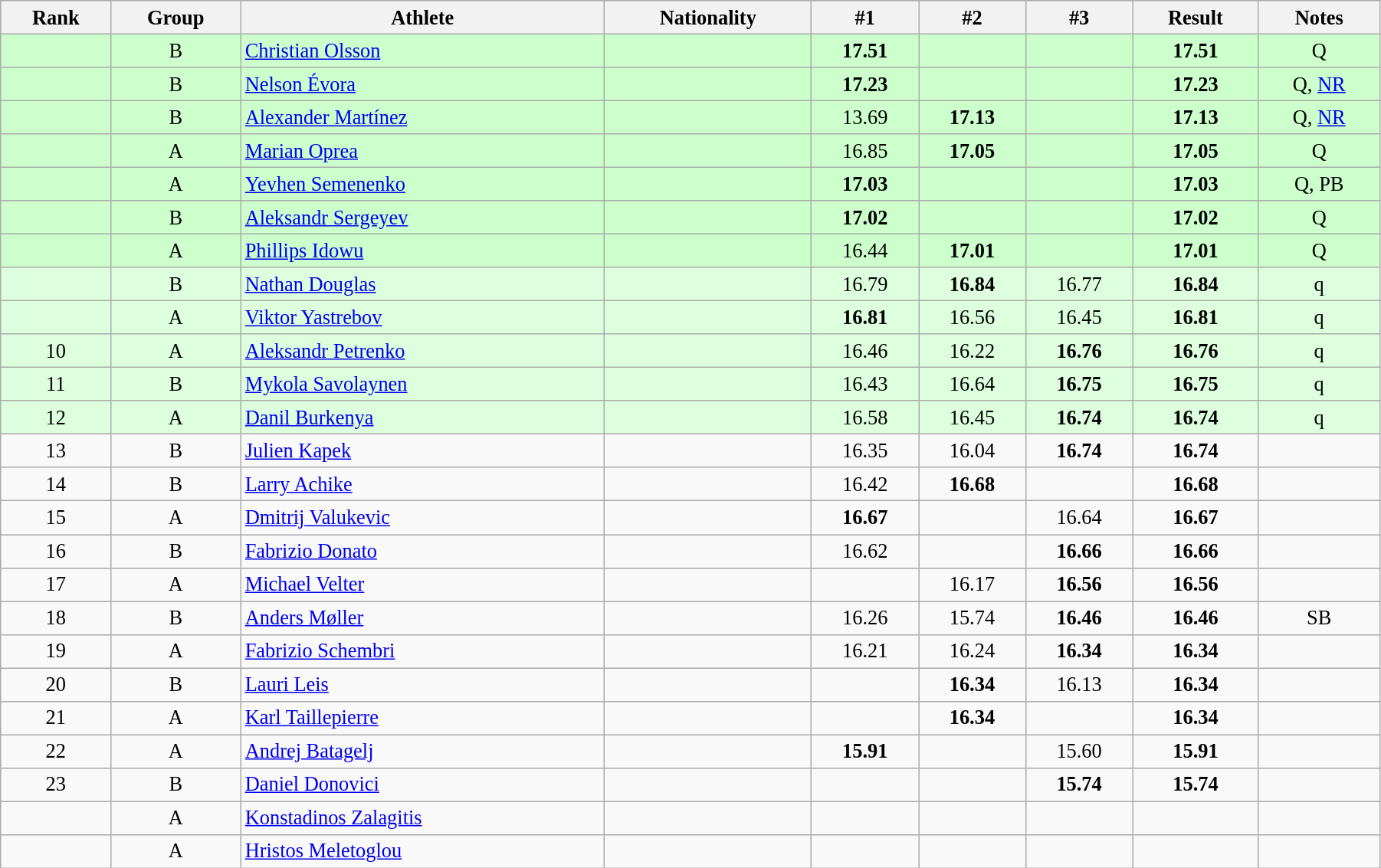<table class="wikitable sortable" style="text-align:center; font-size:110%;" width="95%">
<tr>
<th>Rank</th>
<th>Group</th>
<th>Athlete</th>
<th>Nationality</th>
<th>#1</th>
<th>#2</th>
<th>#3</th>
<th>Result</th>
<th>Notes</th>
</tr>
<tr bgcolor=ccffcc>
<td></td>
<td>B</td>
<td align=left><a href='#'>Christian Olsson</a></td>
<td align=left></td>
<td><strong>17.51</strong></td>
<td></td>
<td></td>
<td><strong>17.51</strong></td>
<td>Q</td>
</tr>
<tr bgcolor=ccffcc>
<td></td>
<td>B</td>
<td align=left><a href='#'>Nelson Évora</a></td>
<td align=left></td>
<td><strong>17.23</strong></td>
<td></td>
<td></td>
<td><strong>17.23</strong></td>
<td>Q, <a href='#'>NR</a></td>
</tr>
<tr bgcolor=ccffcc>
<td></td>
<td>B</td>
<td align=left><a href='#'>Alexander Martínez</a></td>
<td align=left></td>
<td>13.69</td>
<td><strong>17.13</strong></td>
<td></td>
<td><strong>17.13</strong></td>
<td>Q, <a href='#'>NR</a></td>
</tr>
<tr bgcolor=ccffcc>
<td></td>
<td>A</td>
<td align=left><a href='#'>Marian Oprea</a></td>
<td align=left></td>
<td>16.85</td>
<td><strong>17.05</strong></td>
<td></td>
<td><strong>17.05</strong></td>
<td>Q</td>
</tr>
<tr bgcolor=ccffcc>
<td></td>
<td>A</td>
<td align=left><a href='#'>Yevhen Semenenko</a></td>
<td align=left></td>
<td><strong>17.03</strong></td>
<td></td>
<td></td>
<td><strong>17.03</strong></td>
<td>Q, PB</td>
</tr>
<tr bgcolor=ccffcc>
<td></td>
<td>B</td>
<td align=left><a href='#'>Aleksandr Sergeyev</a></td>
<td align=left></td>
<td><strong>17.02</strong></td>
<td></td>
<td></td>
<td><strong>17.02</strong></td>
<td>Q</td>
</tr>
<tr bgcolor=ccffcc>
<td></td>
<td>A</td>
<td align=left><a href='#'>Phillips Idowu</a></td>
<td align=left></td>
<td>16.44</td>
<td><strong>17.01</strong></td>
<td></td>
<td><strong>17.01</strong></td>
<td>Q</td>
</tr>
<tr bgcolor=ddffdd>
<td></td>
<td>B</td>
<td align=left><a href='#'>Nathan Douglas</a></td>
<td align=left></td>
<td>16.79</td>
<td><strong>16.84</strong></td>
<td>16.77</td>
<td><strong>16.84</strong></td>
<td>q</td>
</tr>
<tr bgcolor=ddffdd>
<td></td>
<td>A</td>
<td align=left><a href='#'>Viktor Yastrebov</a></td>
<td align=left></td>
<td><strong>16.81</strong></td>
<td>16.56</td>
<td>16.45</td>
<td><strong>16.81</strong></td>
<td>q</td>
</tr>
<tr bgcolor=ddffdd>
<td>10</td>
<td>A</td>
<td align=left><a href='#'>Aleksandr Petrenko</a></td>
<td align=left></td>
<td>16.46</td>
<td>16.22</td>
<td><strong>16.76</strong></td>
<td><strong>16.76</strong></td>
<td>q</td>
</tr>
<tr bgcolor=ddffdd>
<td>11</td>
<td>B</td>
<td align=left><a href='#'>Mykola Savolaynen</a></td>
<td align=left></td>
<td>16.43</td>
<td>16.64</td>
<td><strong>16.75</strong></td>
<td><strong>16.75</strong></td>
<td>q</td>
</tr>
<tr bgcolor=ddffdd>
<td>12</td>
<td>A</td>
<td align=left><a href='#'>Danil Burkenya</a></td>
<td align=left></td>
<td>16.58</td>
<td>16.45</td>
<td><strong>16.74</strong></td>
<td><strong>16.74</strong></td>
<td>q</td>
</tr>
<tr>
<td>13</td>
<td>B</td>
<td align=left><a href='#'>Julien Kapek</a></td>
<td align=left></td>
<td>16.35</td>
<td>16.04</td>
<td><strong>16.74</strong></td>
<td><strong>16.74</strong></td>
<td></td>
</tr>
<tr>
<td>14</td>
<td>B</td>
<td align=left><a href='#'>Larry Achike</a></td>
<td align=left></td>
<td>16.42</td>
<td><strong>16.68</strong></td>
<td></td>
<td><strong>16.68</strong></td>
<td></td>
</tr>
<tr>
<td>15</td>
<td>A</td>
<td align=left><a href='#'>Dmitrij Valukevic</a></td>
<td align=left></td>
<td><strong>16.67</strong></td>
<td></td>
<td>16.64</td>
<td><strong>16.67</strong></td>
<td></td>
</tr>
<tr>
<td>16</td>
<td>B</td>
<td align=left><a href='#'>Fabrizio Donato</a></td>
<td align=left></td>
<td>16.62</td>
<td></td>
<td><strong>16.66</strong></td>
<td><strong>16.66</strong></td>
<td></td>
</tr>
<tr>
<td>17</td>
<td>A</td>
<td align=left><a href='#'>Michael Velter</a></td>
<td align=left></td>
<td></td>
<td>16.17</td>
<td><strong>16.56</strong></td>
<td><strong>16.56</strong></td>
<td></td>
</tr>
<tr>
<td>18</td>
<td>B</td>
<td align=left><a href='#'>Anders Møller</a></td>
<td align=left></td>
<td>16.26</td>
<td>15.74</td>
<td><strong>16.46</strong></td>
<td><strong>16.46</strong></td>
<td>SB</td>
</tr>
<tr>
<td>19</td>
<td>A</td>
<td align=left><a href='#'>Fabrizio Schembri</a></td>
<td align=left></td>
<td>16.21</td>
<td>16.24</td>
<td><strong>16.34</strong></td>
<td><strong>16.34</strong></td>
<td></td>
</tr>
<tr>
<td>20</td>
<td>B</td>
<td align=left><a href='#'>Lauri Leis</a></td>
<td align=left></td>
<td></td>
<td><strong>16.34</strong></td>
<td>16.13</td>
<td><strong>16.34</strong></td>
<td></td>
</tr>
<tr>
<td>21</td>
<td>A</td>
<td align=left><a href='#'>Karl Taillepierre</a></td>
<td align=left></td>
<td></td>
<td><strong>16.34</strong></td>
<td></td>
<td><strong>16.34</strong></td>
<td></td>
</tr>
<tr>
<td>22</td>
<td>A</td>
<td align=left><a href='#'>Andrej Batagelj</a></td>
<td align=left></td>
<td><strong>15.91</strong></td>
<td></td>
<td>15.60</td>
<td><strong>15.91</strong></td>
<td></td>
</tr>
<tr>
<td>23</td>
<td>B</td>
<td align=left><a href='#'>Daniel Donovici</a></td>
<td align=left></td>
<td></td>
<td></td>
<td><strong>15.74</strong></td>
<td><strong>15.74</strong></td>
<td></td>
</tr>
<tr>
<td></td>
<td>A</td>
<td align=left><a href='#'>Konstadinos Zalagitis</a></td>
<td align=left></td>
<td></td>
<td></td>
<td></td>
<td><strong></strong></td>
<td></td>
</tr>
<tr>
<td></td>
<td>A</td>
<td align=left><a href='#'>Hristos Meletoglou</a></td>
<td align=left></td>
<td></td>
<td></td>
<td></td>
<td><strong></strong></td>
<td></td>
</tr>
</table>
